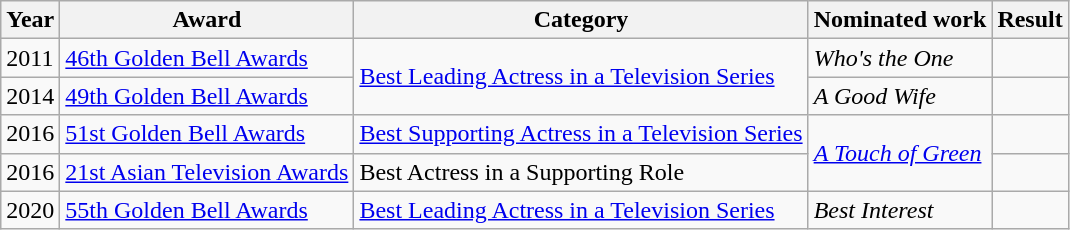<table class="wikitable sortable">
<tr>
<th>Year</th>
<th>Award</th>
<th>Category</th>
<th>Nominated work</th>
<th>Result</th>
</tr>
<tr>
<td>2011</td>
<td><a href='#'>46th Golden Bell Awards</a></td>
<td rowspan=2><a href='#'>Best Leading Actress in a Television Series</a></td>
<td><em>Who's the One</em></td>
<td></td>
</tr>
<tr>
<td>2014</td>
<td><a href='#'>49th Golden Bell Awards</a></td>
<td><em>A Good Wife</em></td>
<td></td>
</tr>
<tr>
<td>2016</td>
<td><a href='#'>51st Golden Bell Awards</a></td>
<td><a href='#'>Best Supporting Actress in a Television Series</a></td>
<td rowspan=2><em><a href='#'>A Touch of Green</a></em></td>
<td></td>
</tr>
<tr>
<td>2016</td>
<td><a href='#'>21st Asian Television Awards</a></td>
<td>Best Actress in a Supporting Role</td>
<td></td>
</tr>
<tr>
<td>2020</td>
<td><a href='#'>55th Golden Bell Awards</a></td>
<td><a href='#'>Best Leading Actress in a Television Series</a></td>
<td><em>Best Interest</em></td>
<td></td>
</tr>
</table>
